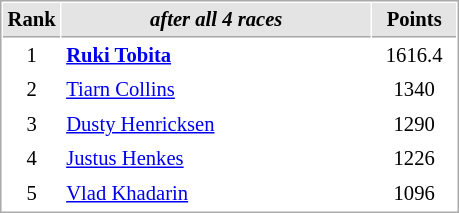<table cellspacing="1" cellpadding="3" style="border:1px solid #aaa; font-size:86%;">
<tr style="background:#e4e4e4;">
<th style="border-bottom:1px solid #aaa; width:10px;">Rank</th>
<th style="border-bottom:1px solid #aaa; width:200px;"><em>after all 4 races</em></th>
<th style="border-bottom:1px solid #aaa; width:50px;">Points</th>
</tr>
<tr>
<td align=center>1</td>
<td><strong> <a href='#'>Ruki Tobita</a></strong></td>
<td align=center>1616.4</td>
</tr>
<tr>
<td align=center>2</td>
<td> <a href='#'>Tiarn Collins</a></td>
<td align=center>1340</td>
</tr>
<tr>
<td align=center>3</td>
<td> <a href='#'>Dusty Henricksen</a></td>
<td align=center>1290</td>
</tr>
<tr>
<td align=center>4</td>
<td> <a href='#'>Justus Henkes</a></td>
<td align=center>1226</td>
</tr>
<tr>
<td align=center>5</td>
<td> <a href='#'>Vlad Khadarin</a></td>
<td align=center>1096</td>
</tr>
</table>
